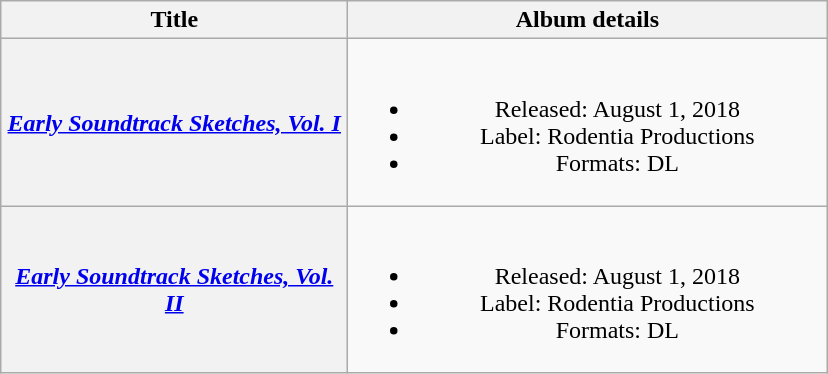<table class="wikitable plainrowheaders" style="text-align:center;">
<tr>
<th scope="col" rowspan="1" style="width:14em;">Title</th>
<th scope="col" rowspan="1" style="width:19.5em;">Album details</th>
</tr>
<tr>
<th scope="row"><em><a href='#'>Early Soundtrack Sketches, Vol. I</a></em></th>
<td><br><ul><li>Released: August 1, 2018</li><li>Label: Rodentia Productions</li><li>Formats: DL</li></ul></td>
</tr>
<tr>
<th scope="row"><em><a href='#'>Early Soundtrack Sketches, Vol. II</a></em></th>
<td><br><ul><li>Released: August 1, 2018</li><li>Label: Rodentia Productions</li><li>Formats: DL</li></ul></td>
</tr>
</table>
